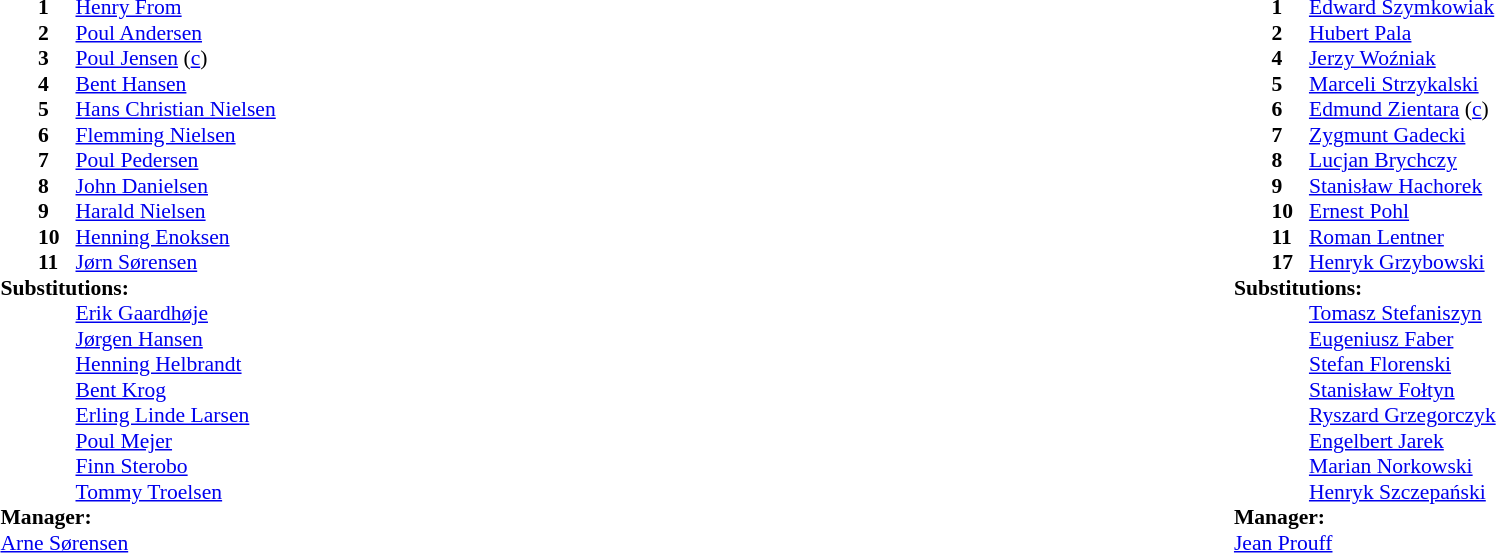<table width="100%">
<tr>
<td valign="top" width="40%"><br><table style="font-size:90%" cellspacing="0" cellpadding="0">
<tr>
<th width=25></th>
<th width=25></th>
</tr>
<tr>
<td></td>
<td><strong>1</strong></td>
<td><a href='#'>Henry From</a></td>
</tr>
<tr>
<td></td>
<td><strong>2</strong></td>
<td><a href='#'>Poul Andersen</a></td>
</tr>
<tr>
<td></td>
<td><strong>3</strong></td>
<td><a href='#'>Poul Jensen</a> (<a href='#'>c</a>)</td>
</tr>
<tr>
<td></td>
<td><strong>4</strong></td>
<td><a href='#'>Bent Hansen</a></td>
</tr>
<tr>
<td></td>
<td><strong>5</strong></td>
<td><a href='#'>Hans Christian Nielsen</a></td>
</tr>
<tr>
<td></td>
<td><strong>6</strong></td>
<td><a href='#'>Flemming Nielsen</a></td>
</tr>
<tr>
<td></td>
<td><strong>7</strong></td>
<td><a href='#'>Poul Pedersen</a></td>
</tr>
<tr>
<td></td>
<td><strong>8</strong></td>
<td><a href='#'>John Danielsen</a></td>
</tr>
<tr>
<td></td>
<td><strong>9</strong></td>
<td><a href='#'>Harald Nielsen</a></td>
</tr>
<tr>
<td></td>
<td><strong>10</strong></td>
<td><a href='#'>Henning Enoksen</a></td>
</tr>
<tr>
<td></td>
<td><strong>11</strong></td>
<td><a href='#'>Jørn Sørensen</a></td>
</tr>
<tr>
<td colspan=3><strong>Substitutions:</strong></td>
</tr>
<tr>
<td></td>
<td></td>
<td><a href='#'>Erik Gaardhøje</a></td>
</tr>
<tr>
<td></td>
<td></td>
<td><a href='#'>Jørgen Hansen</a></td>
</tr>
<tr>
<td></td>
<td></td>
<td><a href='#'>Henning Helbrandt</a></td>
</tr>
<tr>
<td></td>
<td></td>
<td><a href='#'>Bent Krog</a></td>
</tr>
<tr>
<td></td>
<td></td>
<td><a href='#'>Erling Linde Larsen</a></td>
</tr>
<tr>
<td></td>
<td></td>
<td><a href='#'>Poul Mejer</a></td>
</tr>
<tr>
<td></td>
<td></td>
<td><a href='#'>Finn Sterobo</a></td>
</tr>
<tr>
<td></td>
<td></td>
<td><a href='#'>Tommy Troelsen</a></td>
</tr>
<tr>
<td colspan=3><strong>Manager:</strong></td>
</tr>
<tr>
<td colspan=3> <a href='#'>Arne Sørensen</a></td>
</tr>
</table>
</td>
<td valign="top" width="50%"><br><table style="font-size:90%; margin:auto" cellspacing="0" cellpadding="0">
<tr>
<th width=25></th>
<th width=25></th>
</tr>
<tr>
<td></td>
<td><strong>1</strong></td>
<td><a href='#'>Edward Szymkowiak</a></td>
</tr>
<tr>
<td></td>
<td><strong>2</strong></td>
<td><a href='#'>Hubert Pala</a></td>
</tr>
<tr>
<td></td>
<td><strong>4</strong></td>
<td><a href='#'>Jerzy Woźniak</a></td>
</tr>
<tr>
<td></td>
<td><strong>5</strong></td>
<td><a href='#'>Marceli Strzykalski</a></td>
<td></td>
</tr>
<tr>
<td></td>
<td><strong>6</strong></td>
<td><a href='#'>Edmund Zientara</a> (<a href='#'>c</a>)</td>
</tr>
<tr>
<td></td>
<td><strong>7</strong></td>
<td><a href='#'>Zygmunt Gadecki</a></td>
</tr>
<tr>
<td></td>
<td><strong>8</strong></td>
<td><a href='#'>Lucjan Brychczy</a></td>
</tr>
<tr>
<td></td>
<td><strong>9</strong></td>
<td><a href='#'>Stanisław Hachorek</a></td>
</tr>
<tr>
<td></td>
<td><strong>10</strong></td>
<td><a href='#'>Ernest Pohl</a></td>
</tr>
<tr>
<td></td>
<td><strong>11</strong></td>
<td><a href='#'>Roman Lentner</a></td>
</tr>
<tr>
<td></td>
<td><strong>17</strong></td>
<td><a href='#'>Henryk Grzybowski</a></td>
</tr>
<tr>
<td colspan=3><strong>Substitutions:</strong></td>
</tr>
<tr>
<td></td>
<td></td>
<td><a href='#'>Tomasz Stefaniszyn</a></td>
</tr>
<tr>
<td></td>
<td></td>
<td><a href='#'>Eugeniusz Faber</a></td>
</tr>
<tr>
<td></td>
<td></td>
<td><a href='#'>Stefan Florenski</a></td>
</tr>
<tr>
<td></td>
<td></td>
<td><a href='#'>Stanisław Fołtyn</a></td>
</tr>
<tr>
<td></td>
<td></td>
<td><a href='#'>Ryszard Grzegorczyk</a></td>
</tr>
<tr>
<td></td>
<td></td>
<td><a href='#'>Engelbert Jarek</a></td>
</tr>
<tr>
<td></td>
<td></td>
<td><a href='#'>Marian Norkowski</a></td>
</tr>
<tr>
<td></td>
<td></td>
<td><a href='#'>Henryk Szczepański</a></td>
</tr>
<tr>
<td colspan=3><strong>Manager:</strong></td>
</tr>
<tr>
<td colspan=3> <a href='#'>Jean Prouff</a></td>
</tr>
</table>
</td>
</tr>
</table>
